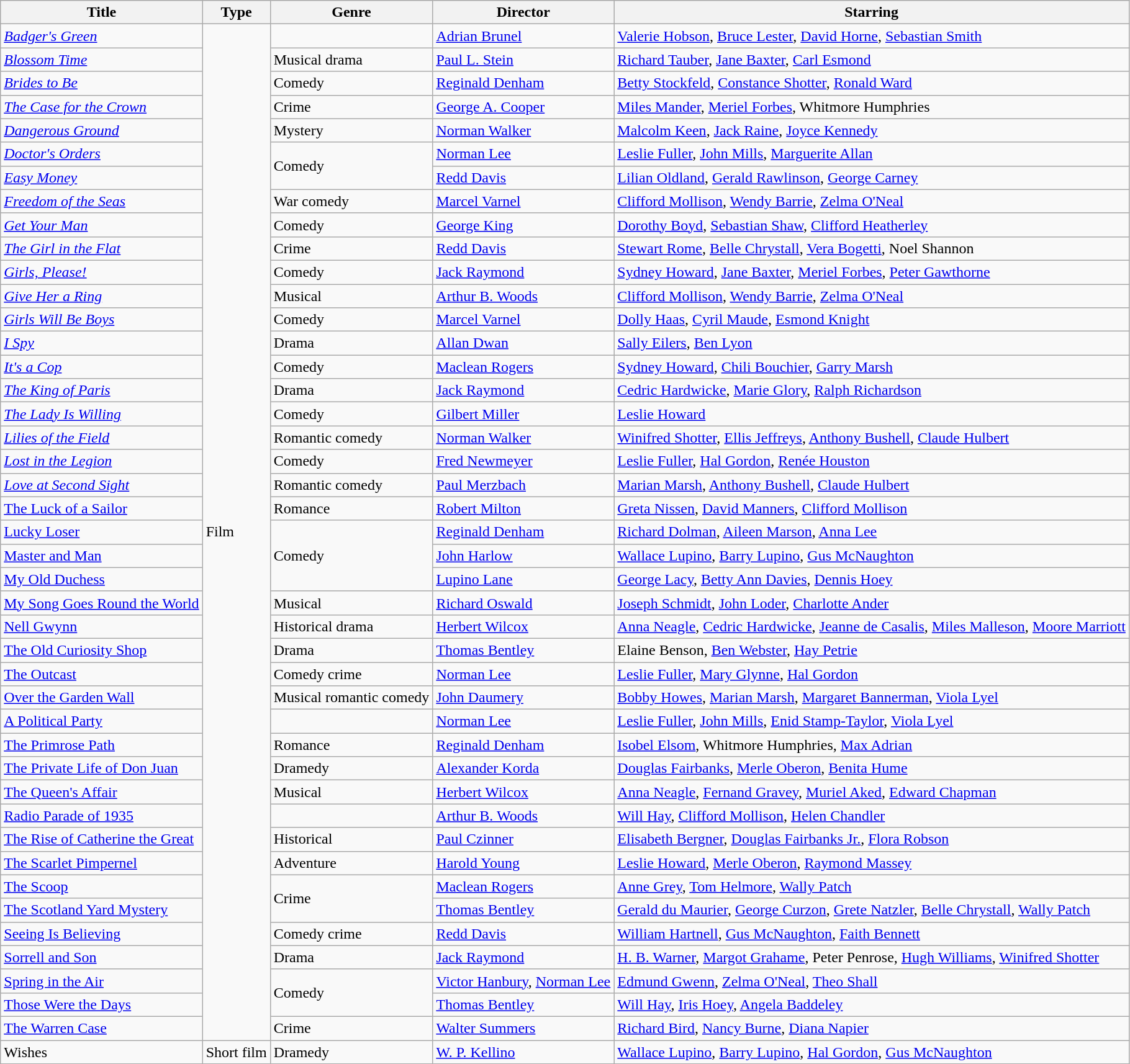<table class="wikitable unsortable">
<tr>
<th>Title</th>
<th>Type</th>
<th>Genre</th>
<th>Director</th>
<th>Starring</th>
</tr>
<tr>
<td><em><a href='#'>Badger's Green</a></em></td>
<td rowspan="43">Film</td>
<td></td>
<td><a href='#'>Adrian Brunel</a></td>
<td><a href='#'>Valerie Hobson</a>, <a href='#'>Bruce Lester</a>, <a href='#'>David Horne</a>, <a href='#'>Sebastian Smith</a></td>
</tr>
<tr>
<td><em><a href='#'>Blossom Time</a></em></td>
<td>Musical drama</td>
<td><a href='#'>Paul L. Stein</a></td>
<td><a href='#'>Richard Tauber</a>, <a href='#'>Jane Baxter</a>, <a href='#'>Carl Esmond</a></td>
</tr>
<tr>
<td><em><a href='#'>Brides to Be</a></em></td>
<td>Comedy</td>
<td><a href='#'>Reginald Denham</a></td>
<td><a href='#'>Betty Stockfeld</a>, <a href='#'>Constance Shotter</a>, <a href='#'>Ronald Ward</a></td>
</tr>
<tr>
<td><em><a href='#'>The Case for the Crown</a></em></td>
<td>Crime</td>
<td><a href='#'>George A. Cooper</a></td>
<td><a href='#'>Miles Mander</a>, <a href='#'>Meriel Forbes</a>, Whitmore Humphries</td>
</tr>
<tr>
<td><em><a href='#'>Dangerous Ground</a></em></td>
<td>Mystery</td>
<td><a href='#'>Norman Walker</a></td>
<td><a href='#'>Malcolm Keen</a>, <a href='#'>Jack Raine</a>, <a href='#'>Joyce Kennedy</a></td>
</tr>
<tr>
<td><em><a href='#'>Doctor's Orders</a></em></td>
<td rowspan="2">Comedy</td>
<td><a href='#'>Norman Lee</a></td>
<td><a href='#'>Leslie Fuller</a>, <a href='#'>John Mills</a>, <a href='#'>Marguerite Allan</a></td>
</tr>
<tr>
<td><em><a href='#'>Easy Money</a></em></td>
<td><a href='#'>Redd Davis</a></td>
<td><a href='#'>Lilian Oldland</a>, <a href='#'>Gerald Rawlinson</a>, <a href='#'>George Carney</a></td>
</tr>
<tr>
<td><em><a href='#'>Freedom of the Seas</a></em></td>
<td>War comedy</td>
<td><a href='#'>Marcel Varnel</a></td>
<td><a href='#'>Clifford Mollison</a>, <a href='#'>Wendy Barrie</a>, <a href='#'>Zelma O'Neal</a></td>
</tr>
<tr>
<td><em><a href='#'>Get Your Man</a></em></td>
<td>Comedy</td>
<td><a href='#'>George King</a></td>
<td><a href='#'>Dorothy Boyd</a>, <a href='#'>Sebastian Shaw</a>, <a href='#'>Clifford Heatherley</a></td>
</tr>
<tr>
<td><em><a href='#'>The Girl in the Flat</a></em></td>
<td>Crime</td>
<td><a href='#'>Redd Davis</a></td>
<td><a href='#'>Stewart Rome</a>, <a href='#'>Belle Chrystall</a>, <a href='#'>Vera Bogetti</a>, Noel Shannon</td>
</tr>
<tr>
<td><em><a href='#'>Girls, Please!</a></em></td>
<td>Comedy</td>
<td><a href='#'>Jack Raymond</a></td>
<td><a href='#'>Sydney Howard</a>, <a href='#'>Jane Baxter</a>, <a href='#'>Meriel Forbes</a>, <a href='#'>Peter Gawthorne</a></td>
</tr>
<tr>
<td><em><a href='#'>Give Her a Ring</a></em></td>
<td>Musical</td>
<td><a href='#'>Arthur B. Woods</a></td>
<td><a href='#'>Clifford Mollison</a>, <a href='#'>Wendy Barrie</a>, <a href='#'>Zelma O'Neal</a></td>
</tr>
<tr>
<td><em><a href='#'>Girls Will Be Boys</a></em></td>
<td>Comedy</td>
<td><a href='#'>Marcel Varnel</a></td>
<td><a href='#'>Dolly Haas</a>, <a href='#'>Cyril Maude</a>, <a href='#'>Esmond Knight</a></td>
</tr>
<tr>
<td><em><a href='#'>I Spy</a></em></td>
<td>Drama</td>
<td><a href='#'>Allan Dwan</a></td>
<td><a href='#'>Sally Eilers</a>, <a href='#'>Ben Lyon</a></td>
</tr>
<tr>
<td><em><a href='#'>It's a Cop</a></em></td>
<td>Comedy</td>
<td><a href='#'>Maclean Rogers</a></td>
<td><a href='#'>Sydney Howard</a>, <a href='#'>Chili Bouchier</a>, <a href='#'>Garry Marsh</a></td>
</tr>
<tr>
<td><em><a href='#'>The King of Paris</a></em></td>
<td>Drama</td>
<td><a href='#'>Jack Raymond</a></td>
<td><a href='#'>Cedric Hardwicke</a>, <a href='#'>Marie Glory</a>, <a href='#'>Ralph Richardson</a></td>
</tr>
<tr>
<td><em><a href='#'>The Lady Is Willing</a></em></td>
<td>Comedy</td>
<td><a href='#'>Gilbert Miller</a></td>
<td><a href='#'>Leslie Howard</a></td>
</tr>
<tr>
<td><em><a href='#'>Lilies of the Field</a></em></td>
<td>Romantic comedy</td>
<td><a href='#'>Norman Walker</a></td>
<td><a href='#'>Winifred Shotter</a>, <a href='#'>Ellis Jeffreys</a>, <a href='#'>Anthony Bushell</a>, <a href='#'>Claude Hulbert</a></td>
</tr>
<tr>
<td><em><a href='#'>Lost in the Legion</a></em></td>
<td>Comedy</td>
<td><a href='#'>Fred Newmeyer</a></td>
<td><a href='#'>Leslie Fuller</a>, <a href='#'>Hal Gordon</a>, <a href='#'>Renée Houston</a></td>
</tr>
<tr>
<td><em><a href='#'>Love at Second Sight</a><strong></td>
<td>Romantic comedy</td>
<td><a href='#'>Paul Merzbach</a></td>
<td><a href='#'>Marian Marsh</a>, <a href='#'>Anthony Bushell</a>, <a href='#'>Claude Hulbert</a></td>
</tr>
<tr>
<td></em><a href='#'>The Luck of a Sailor</a><em></td>
<td>Romance</td>
<td><a href='#'>Robert Milton</a></td>
<td><a href='#'>Greta Nissen</a>, <a href='#'>David Manners</a>, <a href='#'>Clifford Mollison</a></td>
</tr>
<tr>
<td></em><a href='#'>Lucky Loser</a><em></td>
<td rowspan="3">Comedy</td>
<td><a href='#'>Reginald Denham</a></td>
<td><a href='#'>Richard Dolman</a>, <a href='#'>Aileen Marson</a>, <a href='#'>Anna Lee</a></td>
</tr>
<tr>
<td></em><a href='#'>Master and Man</a><em> </td>
<td><a href='#'>John Harlow</a></td>
<td><a href='#'>Wallace Lupino</a>, <a href='#'>Barry Lupino</a>, <a href='#'>Gus McNaughton</a></td>
</tr>
<tr>
<td></em><a href='#'>My Old Duchess</a><em></td>
<td><a href='#'>Lupino Lane</a></td>
<td><a href='#'>George Lacy</a>, <a href='#'>Betty Ann Davies</a>, <a href='#'>Dennis Hoey</a></td>
</tr>
<tr>
<td></em><a href='#'>My Song Goes Round the World</a><em></td>
<td>Musical</td>
<td><a href='#'>Richard Oswald</a></td>
<td><a href='#'>Joseph Schmidt</a>, <a href='#'>John Loder</a>, <a href='#'>Charlotte Ander</a></td>
</tr>
<tr>
<td></em><a href='#'>Nell Gwynn</a><em></td>
<td>Historical drama</td>
<td><a href='#'>Herbert Wilcox</a></td>
<td><a href='#'>Anna Neagle</a>, <a href='#'>Cedric Hardwicke</a>, <a href='#'>Jeanne de Casalis</a>, <a href='#'>Miles Malleson</a>, <a href='#'>Moore Marriott</a></td>
</tr>
<tr>
<td></em><a href='#'>The Old Curiosity Shop</a><em></td>
<td>Drama</td>
<td><a href='#'>Thomas Bentley</a></td>
<td>Elaine Benson, <a href='#'>Ben Webster</a>, <a href='#'>Hay Petrie</a></td>
</tr>
<tr>
<td></em><a href='#'>The Outcast</a><em></td>
<td>Comedy crime</td>
<td><a href='#'>Norman Lee</a></td>
<td><a href='#'>Leslie Fuller</a>, <a href='#'>Mary Glynne</a>, <a href='#'>Hal Gordon</a></td>
</tr>
<tr>
<td></em><a href='#'>Over the Garden Wall</a><em></td>
<td>Musical romantic comedy</td>
<td><a href='#'>John Daumery</a></td>
<td><a href='#'>Bobby Howes</a>, <a href='#'>Marian Marsh</a>, <a href='#'>Margaret Bannerman</a>, <a href='#'>Viola Lyel</a></td>
</tr>
<tr>
<td></em><a href='#'>A Political Party</a><em></td>
<td></td>
<td><a href='#'>Norman Lee</a></td>
<td><a href='#'>Leslie Fuller</a>, <a href='#'>John Mills</a>, <a href='#'>Enid Stamp-Taylor</a>, <a href='#'>Viola Lyel</a></td>
</tr>
<tr>
<td></em><a href='#'>The Primrose Path</a><em></td>
<td>Romance</td>
<td><a href='#'>Reginald Denham</a></td>
<td><a href='#'>Isobel Elsom</a>, Whitmore Humphries, <a href='#'>Max Adrian</a></td>
</tr>
<tr>
<td></em><a href='#'>The Private Life of Don Juan</a><em></td>
<td>Dramedy</td>
<td><a href='#'>Alexander Korda</a></td>
<td><a href='#'>Douglas Fairbanks</a>, <a href='#'>Merle Oberon</a>, <a href='#'>Benita Hume</a></td>
</tr>
<tr>
<td></em><a href='#'>The Queen's Affair</a><em></td>
<td>Musical</td>
<td><a href='#'>Herbert Wilcox</a></td>
<td><a href='#'>Anna Neagle</a>, <a href='#'>Fernand Gravey</a>, <a href='#'>Muriel Aked</a>, <a href='#'>Edward Chapman</a></td>
</tr>
<tr>
<td></em><a href='#'>Radio Parade of 1935</a><em></td>
<td></td>
<td><a href='#'>Arthur B. Woods</a></td>
<td><a href='#'>Will Hay</a>, <a href='#'>Clifford Mollison</a>, <a href='#'>Helen Chandler</a></td>
</tr>
<tr>
<td></em><a href='#'>The Rise of Catherine the Great</a><em></td>
<td>Historical</td>
<td><a href='#'>Paul Czinner</a></td>
<td><a href='#'>Elisabeth Bergner</a>, <a href='#'>Douglas Fairbanks Jr.</a>, <a href='#'>Flora Robson</a></td>
</tr>
<tr>
<td></em><a href='#'>The Scarlet Pimpernel</a><em></td>
<td>Adventure</td>
<td><a href='#'>Harold Young</a></td>
<td><a href='#'>Leslie Howard</a>, <a href='#'>Merle Oberon</a>, <a href='#'>Raymond Massey</a></td>
</tr>
<tr>
<td></em><a href='#'>The Scoop</a><em></td>
<td rowspan="2">Crime</td>
<td><a href='#'>Maclean Rogers</a></td>
<td><a href='#'>Anne Grey</a>, <a href='#'>Tom Helmore</a>, <a href='#'>Wally Patch</a></td>
</tr>
<tr>
<td></em><a href='#'>The Scotland Yard Mystery</a><em></td>
<td><a href='#'>Thomas Bentley</a></td>
<td><a href='#'>Gerald du Maurier</a>, <a href='#'>George Curzon</a>, <a href='#'>Grete Natzler</a>, <a href='#'>Belle Chrystall</a>, <a href='#'>Wally Patch</a></td>
</tr>
<tr>
<td></em><a href='#'>Seeing Is Believing</a><em></td>
<td>Comedy crime</td>
<td><a href='#'>Redd Davis</a></td>
<td><a href='#'>William Hartnell</a>, <a href='#'>Gus McNaughton</a>, <a href='#'>Faith Bennett</a></td>
</tr>
<tr>
<td></em><a href='#'>Sorrell and Son</a><em></td>
<td>Drama</td>
<td><a href='#'>Jack Raymond</a></td>
<td><a href='#'>H. B. Warner</a>, <a href='#'>Margot Grahame</a>, Peter Penrose, <a href='#'>Hugh Williams</a>, <a href='#'>Winifred Shotter</a></td>
</tr>
<tr>
<td></em><a href='#'>Spring in the Air</a><em></td>
<td rowspan="2">Comedy</td>
<td><a href='#'>Victor Hanbury</a>, <a href='#'>Norman Lee</a></td>
<td><a href='#'>Edmund Gwenn</a>, <a href='#'>Zelma O'Neal</a>, <a href='#'>Theo Shall</a></td>
</tr>
<tr>
<td></em><a href='#'>Those Were the Days</a><em></td>
<td><a href='#'>Thomas Bentley</a></td>
<td><a href='#'>Will Hay</a>, <a href='#'>Iris Hoey</a>, <a href='#'>Angela Baddeley</a></td>
</tr>
<tr>
<td></em><a href='#'>The Warren Case</a><em></td>
<td>Crime</td>
<td><a href='#'>Walter Summers</a></td>
<td><a href='#'>Richard Bird</a>, <a href='#'>Nancy Burne</a>, <a href='#'>Diana Napier</a></td>
</tr>
<tr>
<td></em>Wishes<em> </td>
<td>Short film</td>
<td>Dramedy</td>
<td><a href='#'>W. P. Kellino</a></td>
<td><a href='#'>Wallace Lupino</a>, <a href='#'>Barry Lupino</a>, <a href='#'>Hal Gordon</a>, <a href='#'>Gus McNaughton</a></td>
</tr>
</table>
